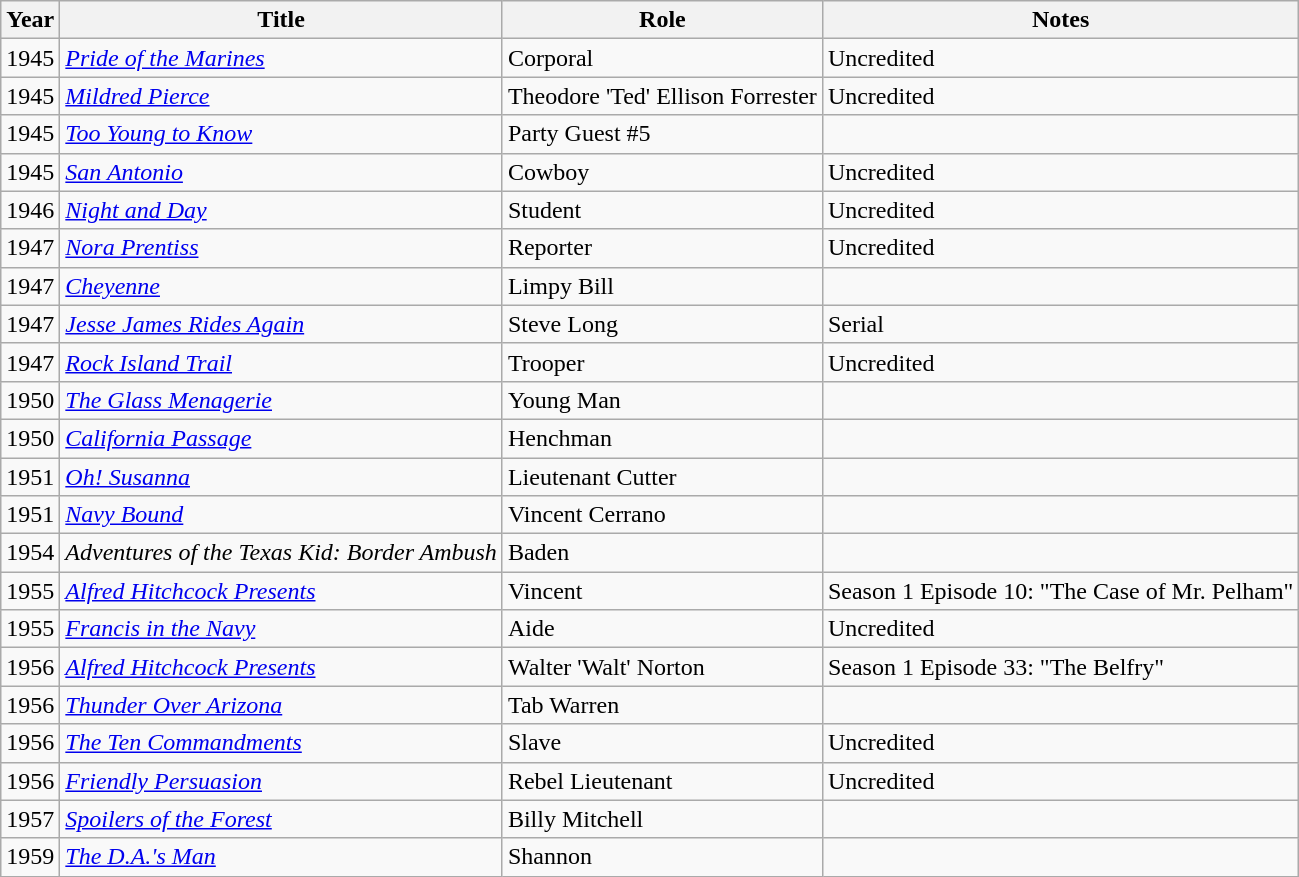<table class="wikitable">
<tr>
<th>Year</th>
<th>Title</th>
<th>Role</th>
<th>Notes</th>
</tr>
<tr>
<td>1945</td>
<td><em><a href='#'>Pride of the Marines</a></em></td>
<td>Corporal</td>
<td>Uncredited</td>
</tr>
<tr>
<td>1945</td>
<td><em><a href='#'>Mildred Pierce</a></em></td>
<td>Theodore 'Ted' Ellison Forrester</td>
<td>Uncredited</td>
</tr>
<tr>
<td>1945</td>
<td><em><a href='#'>Too Young to Know</a></em></td>
<td>Party Guest #5</td>
<td></td>
</tr>
<tr>
<td>1945</td>
<td><em><a href='#'>San Antonio</a></em></td>
<td>Cowboy</td>
<td>Uncredited</td>
</tr>
<tr>
<td>1946</td>
<td><em><a href='#'>Night and Day</a></em></td>
<td>Student</td>
<td>Uncredited</td>
</tr>
<tr>
<td>1947</td>
<td><em><a href='#'>Nora Prentiss</a></em></td>
<td>Reporter</td>
<td>Uncredited</td>
</tr>
<tr>
<td>1947</td>
<td><em><a href='#'>Cheyenne</a></em></td>
<td>Limpy Bill</td>
<td></td>
</tr>
<tr>
<td>1947</td>
<td><em><a href='#'>Jesse James Rides Again</a></em></td>
<td>Steve Long</td>
<td>Serial</td>
</tr>
<tr>
<td>1947</td>
<td><em><a href='#'>Rock Island Trail</a></em></td>
<td>Trooper</td>
<td>Uncredited</td>
</tr>
<tr>
<td>1950</td>
<td><em><a href='#'>The Glass Menagerie</a></em></td>
<td>Young Man</td>
<td></td>
</tr>
<tr>
<td>1950</td>
<td><em><a href='#'>California Passage</a></em></td>
<td>Henchman</td>
<td></td>
</tr>
<tr>
<td>1951</td>
<td><em><a href='#'>Oh! Susanna</a></em></td>
<td>Lieutenant Cutter</td>
<td></td>
</tr>
<tr>
<td>1951</td>
<td><em><a href='#'>Navy Bound</a></em></td>
<td>Vincent Cerrano</td>
<td></td>
</tr>
<tr>
<td>1954</td>
<td><em>Adventures of the Texas Kid: Border Ambush</em></td>
<td>Baden</td>
<td></td>
</tr>
<tr>
<td>1955</td>
<td><em><a href='#'>Alfred Hitchcock Presents</a></em></td>
<td>Vincent</td>
<td>Season 1 Episode 10: "The Case of Mr. Pelham"</td>
</tr>
<tr>
<td>1955</td>
<td><em><a href='#'>Francis in the Navy</a></em></td>
<td>Aide</td>
<td>Uncredited</td>
</tr>
<tr>
<td>1956</td>
<td><em><a href='#'>Alfred Hitchcock Presents</a></em></td>
<td>Walter 'Walt' Norton</td>
<td>Season 1 Episode 33: "The Belfry"</td>
</tr>
<tr>
<td>1956</td>
<td><em><a href='#'>Thunder Over Arizona</a></em></td>
<td>Tab Warren</td>
<td></td>
</tr>
<tr>
<td>1956</td>
<td><em><a href='#'>The Ten Commandments</a></em></td>
<td>Slave</td>
<td>Uncredited</td>
</tr>
<tr>
<td>1956</td>
<td><em><a href='#'>Friendly Persuasion</a></em></td>
<td>Rebel Lieutenant</td>
<td>Uncredited</td>
</tr>
<tr>
<td>1957</td>
<td><em><a href='#'>Spoilers of the Forest</a></em></td>
<td>Billy Mitchell</td>
<td></td>
</tr>
<tr>
<td>1959</td>
<td><em><a href='#'>The D.A.'s Man</a></em></td>
<td>Shannon</td>
<td></td>
</tr>
</table>
